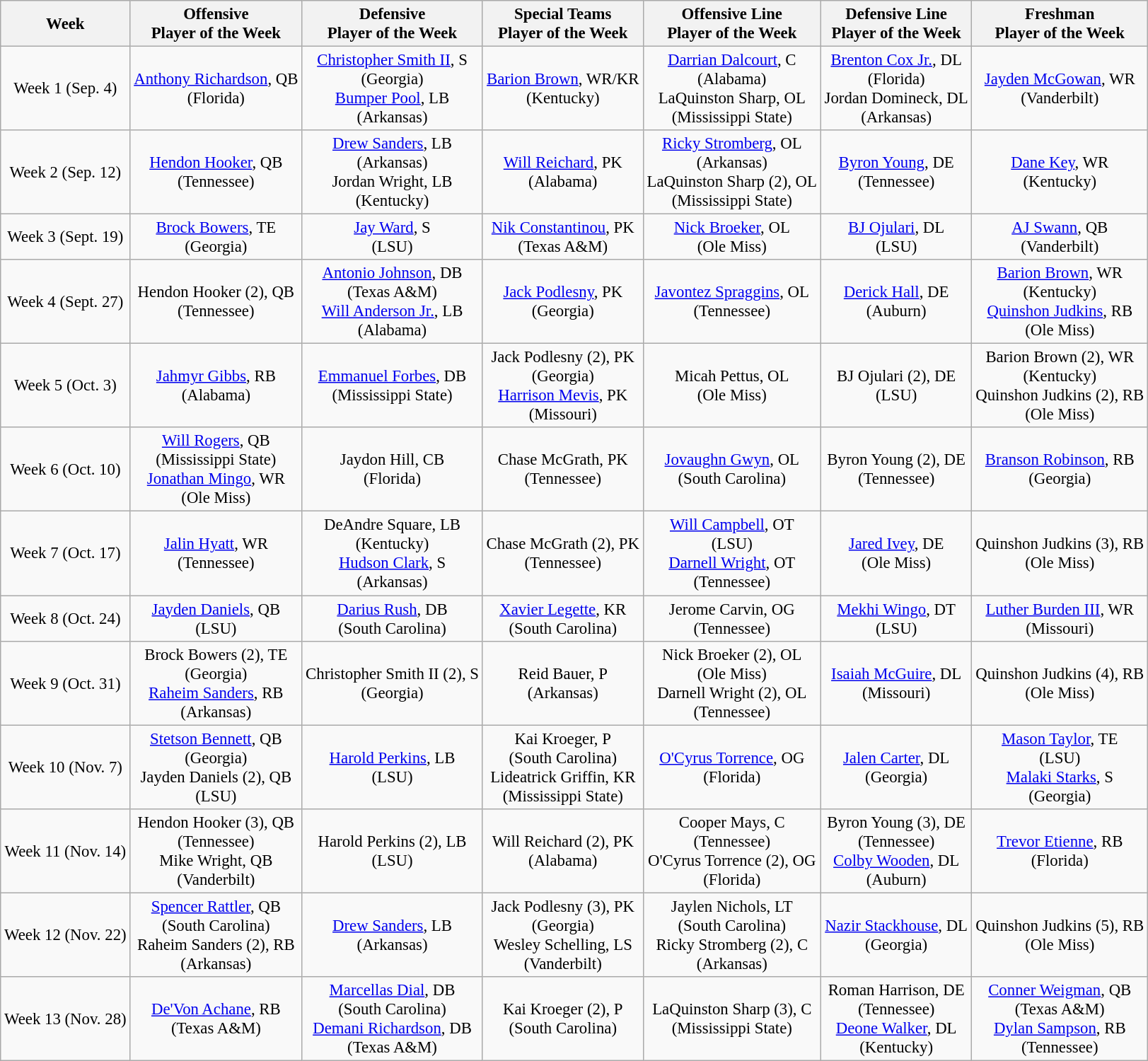<table class="wikitable" style="font-size: 95%; text-align: center;">
<tr>
<th>Week</th>
<th>Offensive<br>Player of the Week</th>
<th>Defensive<br>Player of the Week</th>
<th>Special Teams<br>Player of the Week</th>
<th>Offensive Line<br>Player of the Week</th>
<th>Defensive Line<br>Player of the Week</th>
<th>Freshman<br>Player of the Week</th>
</tr>
<tr>
<td>Week 1 (Sep. 4)</td>
<td><a href='#'>Anthony Richardson</a>, QB <br> (Florida)</td>
<td><a href='#'>Christopher Smith II</a>, S <br> (Georgia)<br><a href='#'>Bumper Pool</a>, LB <br> (Arkansas)</td>
<td><a href='#'>Barion Brown</a>, WR/KR <br> (Kentucky)</td>
<td><a href='#'>Darrian Dalcourt</a>, C <br> (Alabama)<br>LaQuinston Sharp, OL <br> (Mississippi State)</td>
<td><a href='#'>Brenton Cox Jr.</a>, DL <br> (Florida)<br>Jordan Domineck, DL <br> (Arkansas)</td>
<td><a href='#'>Jayden McGowan</a>, WR <br> (Vanderbilt)</td>
</tr>
<tr>
<td>Week 2 (Sep. 12)</td>
<td><a href='#'>Hendon Hooker</a>, QB <br> (Tennessee)</td>
<td><a href='#'>Drew Sanders</a>, LB <br> (Arkansas)<br>Jordan Wright, LB <br> (Kentucky)</td>
<td><a href='#'>Will Reichard</a>, PK <br> (Alabama)</td>
<td><a href='#'>Ricky Stromberg</a>, OL <br> (Arkansas)<br>LaQuinston Sharp (2), OL <br> (Mississippi State)</td>
<td><a href='#'>Byron Young</a>, DE <br> (Tennessee)</td>
<td><a href='#'>Dane Key</a>, WR <br> (Kentucky)</td>
</tr>
<tr>
<td>Week 3 (Sept. 19) </td>
<td><a href='#'>Brock Bowers</a>, TE <br> (Georgia)</td>
<td><a href='#'>Jay Ward</a>, S <br> (LSU)</td>
<td><a href='#'>Nik Constantinou</a>, PK <br> (Texas A&M)</td>
<td><a href='#'>Nick Broeker</a>, OL <br> (Ole Miss)</td>
<td><a href='#'>BJ Ojulari</a>, DL <br> (LSU)</td>
<td><a href='#'>AJ Swann</a>, QB <br> (Vanderbilt)</td>
</tr>
<tr>
<td>Week 4 (Sept. 27) </td>
<td>Hendon Hooker (2), QB <br> (Tennessee)</td>
<td><a href='#'>Antonio Johnson</a>, DB <br> (Texas A&M)<br><a href='#'>Will Anderson Jr.</a>, LB <br> (Alabama)</td>
<td><a href='#'>Jack Podlesny</a>, PK <br> (Georgia)</td>
<td><a href='#'>Javontez Spraggins</a>, OL <br> (Tennessee)</td>
<td><a href='#'>Derick Hall</a>, DE <br> (Auburn)</td>
<td><a href='#'>Barion Brown</a>, WR <br> (Kentucky)<br><a href='#'>Quinshon Judkins</a>, RB <br> (Ole Miss)</td>
</tr>
<tr>
<td>Week 5 (Oct. 3) </td>
<td><a href='#'>Jahmyr Gibbs</a>, RB <br> (Alabama)</td>
<td><a href='#'>Emmanuel Forbes</a>, DB <br> (Mississippi State)</td>
<td>Jack Podlesny (2), PK <br> (Georgia)<br><a href='#'>Harrison Mevis</a>, PK <br> (Missouri)</td>
<td>Micah Pettus, OL <br> (Ole Miss)</td>
<td>BJ Ojulari (2), DE <br> (LSU)</td>
<td>Barion Brown (2), WR <br> (Kentucky)<br>Quinshon Judkins (2), RB <br> (Ole Miss)</td>
</tr>
<tr>
<td>Week 6 (Oct. 10) </td>
<td><a href='#'>Will Rogers</a>, QB <br> (Mississippi State)<br><a href='#'>Jonathan Mingo</a>, WR <br> (Ole Miss)</td>
<td>Jaydon Hill, CB <br> (Florida)</td>
<td>Chase McGrath, PK <br> (Tennessee)</td>
<td><a href='#'>Jovaughn Gwyn</a>, OL <br> (South Carolina)</td>
<td>Byron Young (2), DE <br> (Tennessee)</td>
<td><a href='#'>Branson Robinson</a>, RB <br> (Georgia)</td>
</tr>
<tr>
<td>Week 7 (Oct. 17) </td>
<td><a href='#'>Jalin Hyatt</a>, WR <br> (Tennessee)</td>
<td>DeAndre Square, LB <br> (Kentucky)<br><a href='#'>Hudson Clark</a>, S <br> (Arkansas)</td>
<td>Chase McGrath (2), PK <br> (Tennessee)</td>
<td><a href='#'>Will Campbell</a>, OT <br> (LSU)<br><a href='#'>Darnell Wright</a>, OT <br> (Tennessee)</td>
<td><a href='#'>Jared Ivey</a>, DE <br> (Ole Miss)</td>
<td>Quinshon Judkins (3), RB <br> (Ole Miss)</td>
</tr>
<tr>
<td>Week 8 (Oct. 24)<br></td>
<td><a href='#'>Jayden Daniels</a>, QB<br>(LSU)</td>
<td><a href='#'>Darius Rush</a>, DB<br>(South Carolina)</td>
<td><a href='#'>Xavier Legette</a>, KR<br>(South Carolina)</td>
<td>Jerome Carvin, OG<br>(Tennessee)</td>
<td><a href='#'>Mekhi Wingo</a>, DT<br>(LSU)</td>
<td><a href='#'>Luther Burden III</a>, WR<br>(Missouri)</td>
</tr>
<tr>
<td>Week 9 (Oct. 31)<br></td>
<td>Brock Bowers (2), TE<br>(Georgia)<br><a href='#'>Raheim Sanders</a>, RB<br>(Arkansas)</td>
<td>Christopher Smith II (2), S<br>(Georgia)</td>
<td>Reid Bauer, P<br>(Arkansas)</td>
<td>Nick Broeker (2), OL<br>(Ole Miss)<br>Darnell Wright (2), OL<br>(Tennessee)</td>
<td><a href='#'>Isaiah McGuire</a>, DL<br>(Missouri)</td>
<td>Quinshon Judkins (4), RB<br>(Ole Miss)</td>
</tr>
<tr>
<td>Week 10 (Nov. 7)<br></td>
<td><a href='#'>Stetson Bennett</a>, QB<br>(Georgia)<br>Jayden Daniels (2), QB<br>(LSU)</td>
<td><a href='#'>Harold Perkins</a>, LB<br>(LSU)</td>
<td>Kai Kroeger, P<br>(South Carolina)<br>Lideatrick Griffin, KR<br>(Mississippi State)</td>
<td><a href='#'>O'Cyrus Torrence</a>, OG<br>(Florida)</td>
<td><a href='#'>Jalen Carter</a>, DL<br>(Georgia)</td>
<td><a href='#'>Mason Taylor</a>, TE<br>(LSU)<br><a href='#'>Malaki Starks</a>, S<br>(Georgia)</td>
</tr>
<tr>
<td>Week 11 (Nov. 14)<br></td>
<td>Hendon Hooker (3), QB<br>(Tennessee)<br>Mike Wright, QB<br>(Vanderbilt)</td>
<td>Harold Perkins (2), LB<br>(LSU)</td>
<td>Will Reichard (2), PK<br>(Alabama)</td>
<td>Cooper Mays, C<br>(Tennessee)<br>O'Cyrus Torrence (2), OG<br>(Florida)</td>
<td>Byron Young (3), DE <br> (Tennessee)<br><a href='#'>Colby Wooden</a>, DL<br>(Auburn)</td>
<td><a href='#'>Trevor Etienne</a>, RB<br>(Florida)</td>
</tr>
<tr>
<td>Week 12 (Nov. 22)<br></td>
<td><a href='#'>Spencer Rattler</a>, QB<br>(South Carolina)<br>Raheim Sanders (2), RB<br>(Arkansas)</td>
<td><a href='#'>Drew Sanders</a>, LB<br>(Arkansas)</td>
<td>Jack Podlesny (3), PK<br>(Georgia)<br>Wesley Schelling, LS<br>(Vanderbilt)</td>
<td>Jaylen Nichols, LT<br>(South Carolina)<br>Ricky Stromberg (2), C<br>(Arkansas)</td>
<td><a href='#'>Nazir Stackhouse</a>, DL<br>(Georgia)</td>
<td>Quinshon Judkins (5), RB<br>(Ole Miss)</td>
</tr>
<tr>
<td>Week 13 (Nov. 28)<br></td>
<td><a href='#'>De'Von Achane</a>, RB<br>(Texas A&M)</td>
<td><a href='#'>Marcellas Dial</a>, DB<br>(South Carolina)<br><a href='#'>Demani Richardson</a>, DB<br>(Texas A&M)</td>
<td>Kai Kroeger (2), P<br>(South Carolina)</td>
<td>LaQuinston Sharp (3), C<br>(Mississippi State)</td>
<td>Roman Harrison, DE<br>(Tennessee)<br><a href='#'>Deone Walker</a>, DL<br>(Kentucky)</td>
<td><a href='#'>Conner Weigman</a>, QB<br>(Texas A&M)<br><a href='#'>Dylan Sampson</a>, RB<br>(Tennessee)</td>
</tr>
</table>
